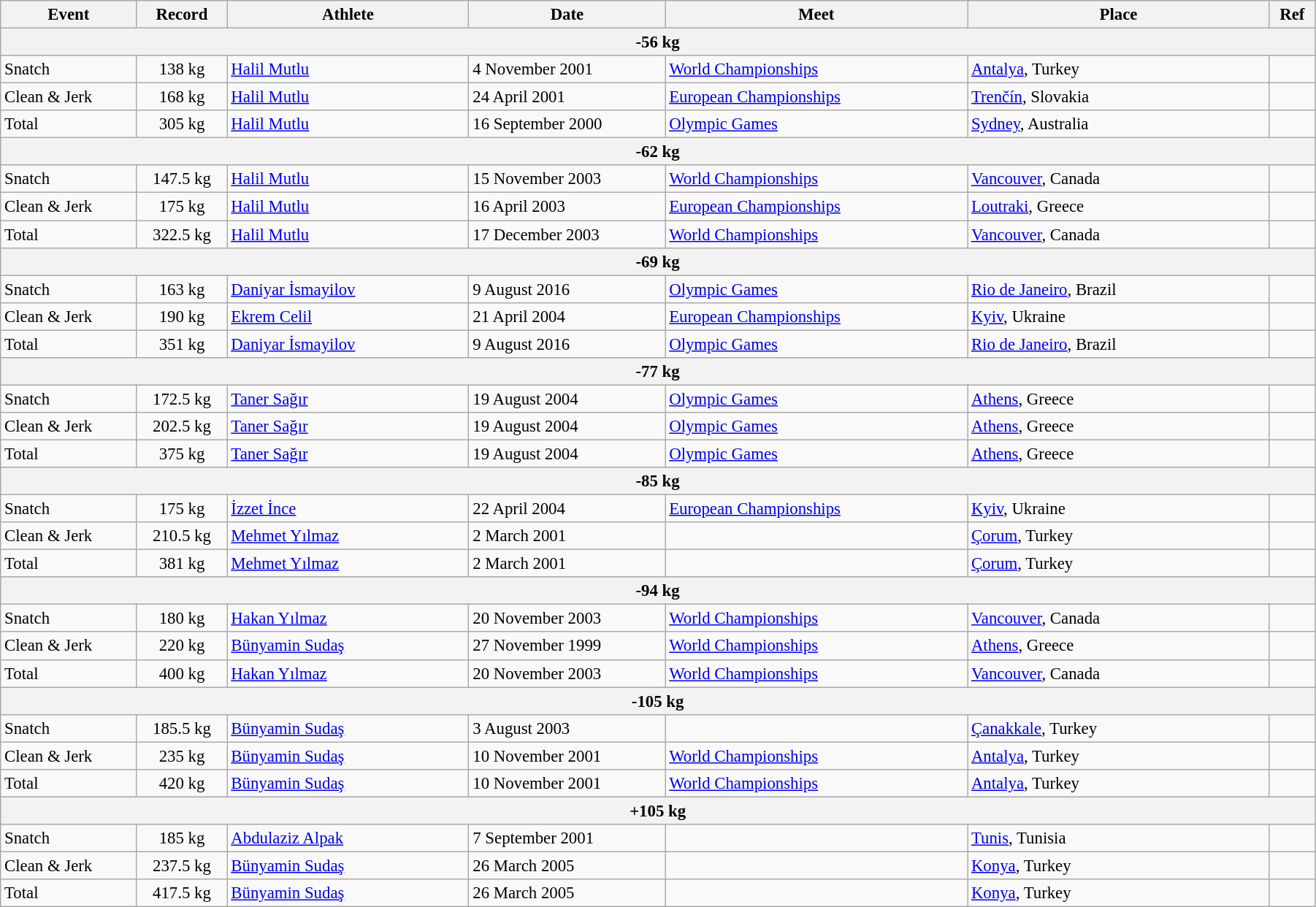<table class="wikitable" style="font-size:95%; width: 95%;">
<tr>
<th width=9%>Event</th>
<th width=6%>Record</th>
<th width=16%>Athlete</th>
<th width=13%>Date</th>
<th width=20%>Meet</th>
<th width=20%>Place</th>
<th width=3%>Ref</th>
</tr>
<tr bgcolor="#DDDDDD">
<th colspan="7">-56 kg</th>
</tr>
<tr>
<td>Snatch</td>
<td align="center">138 kg</td>
<td><a href='#'>Halil Mutlu</a></td>
<td>4 November 2001</td>
<td><a href='#'>World Championships</a></td>
<td><a href='#'>Antalya</a>, Turkey</td>
<td></td>
</tr>
<tr>
<td>Clean & Jerk</td>
<td align="center">168 kg</td>
<td><a href='#'>Halil Mutlu</a></td>
<td>24 April 2001</td>
<td><a href='#'>European Championships</a></td>
<td><a href='#'>Trenčín</a>, Slovakia</td>
<td></td>
</tr>
<tr>
<td>Total</td>
<td align="center">305 kg</td>
<td><a href='#'>Halil Mutlu</a></td>
<td>16 September 2000</td>
<td><a href='#'>Olympic Games</a></td>
<td><a href='#'>Sydney</a>, Australia</td>
<td></td>
</tr>
<tr bgcolor="#DDDDDD">
<th colspan="7">-62 kg</th>
</tr>
<tr>
<td>Snatch</td>
<td align="center">147.5 kg</td>
<td><a href='#'>Halil Mutlu</a></td>
<td>15 November 2003</td>
<td><a href='#'>World Championships</a></td>
<td><a href='#'>Vancouver</a>, Canada</td>
<td></td>
</tr>
<tr>
<td>Clean & Jerk</td>
<td align="center">175 kg</td>
<td><a href='#'>Halil Mutlu</a></td>
<td>16 April 2003</td>
<td><a href='#'>European Championships</a></td>
<td><a href='#'>Loutraki</a>, Greece</td>
<td></td>
</tr>
<tr>
<td>Total</td>
<td align="center">322.5 kg</td>
<td><a href='#'>Halil Mutlu</a></td>
<td>17 December 2003</td>
<td><a href='#'>World Championships</a></td>
<td><a href='#'>Vancouver</a>, Canada</td>
<td></td>
</tr>
<tr bgcolor="#DDDDDD">
<th colspan="7">-69 kg</th>
</tr>
<tr>
<td>Snatch</td>
<td align="center">163 kg</td>
<td><a href='#'>Daniyar İsmayilov</a></td>
<td>9 August 2016</td>
<td><a href='#'>Olympic Games</a></td>
<td><a href='#'>Rio de Janeiro</a>, Brazil</td>
<td></td>
</tr>
<tr>
<td>Clean & Jerk</td>
<td align="center">190 kg</td>
<td><a href='#'>Ekrem Celil</a></td>
<td>21 April 2004</td>
<td><a href='#'>European Championships</a></td>
<td><a href='#'>Kyiv</a>, Ukraine</td>
<td></td>
</tr>
<tr>
<td>Total</td>
<td align="center">351 kg</td>
<td><a href='#'>Daniyar İsmayilov</a></td>
<td>9 August 2016</td>
<td><a href='#'>Olympic Games</a></td>
<td><a href='#'>Rio de Janeiro</a>, Brazil</td>
<td></td>
</tr>
<tr bgcolor="#DDDDDD">
<th colspan="7">-77 kg</th>
</tr>
<tr>
<td>Snatch</td>
<td align="center">172.5 kg</td>
<td><a href='#'>Taner Sağır</a></td>
<td>19 August 2004</td>
<td><a href='#'>Olympic Games</a></td>
<td><a href='#'>Athens</a>, Greece</td>
<td></td>
</tr>
<tr>
<td>Clean & Jerk</td>
<td align="center">202.5 kg</td>
<td><a href='#'>Taner Sağır</a></td>
<td>19 August 2004</td>
<td><a href='#'>Olympic Games</a></td>
<td><a href='#'>Athens</a>, Greece</td>
<td></td>
</tr>
<tr>
<td>Total</td>
<td align="center">375 kg</td>
<td><a href='#'>Taner Sağır</a></td>
<td>19 August 2004</td>
<td><a href='#'>Olympic Games</a></td>
<td><a href='#'>Athens</a>, Greece</td>
<td></td>
</tr>
<tr bgcolor="#DDDDDD">
<th colspan="7">-85 kg</th>
</tr>
<tr>
<td>Snatch</td>
<td align="center">175 kg</td>
<td><a href='#'>İzzet İnce</a></td>
<td>22 April 2004</td>
<td><a href='#'>European Championships</a></td>
<td><a href='#'>Kyiv</a>, Ukraine</td>
<td></td>
</tr>
<tr>
<td>Clean & Jerk</td>
<td align="center">210.5 kg</td>
<td><a href='#'>Mehmet Yılmaz</a></td>
<td>2 March 2001</td>
<td></td>
<td><a href='#'>Çorum</a>, Turkey</td>
<td></td>
</tr>
<tr>
<td>Total</td>
<td align="center">381 kg</td>
<td><a href='#'>Mehmet Yılmaz</a></td>
<td>2 March 2001</td>
<td></td>
<td><a href='#'>Çorum</a>, Turkey</td>
<td></td>
</tr>
<tr bgcolor="#DDDDDD">
<th colspan="7">-94 kg</th>
</tr>
<tr>
<td>Snatch</td>
<td align="center">180 kg</td>
<td><a href='#'>Hakan Yılmaz</a></td>
<td>20 November 2003</td>
<td><a href='#'>World Championships</a></td>
<td><a href='#'>Vancouver</a>, Canada</td>
<td></td>
</tr>
<tr>
<td>Clean & Jerk</td>
<td align="center">220 kg</td>
<td><a href='#'>Bünyamin Sudaş</a></td>
<td>27 November 1999</td>
<td><a href='#'>World Championships</a></td>
<td><a href='#'>Athens</a>, Greece</td>
<td></td>
</tr>
<tr>
<td>Total</td>
<td align="center">400 kg</td>
<td><a href='#'>Hakan Yılmaz</a></td>
<td>20 November 2003</td>
<td><a href='#'>World Championships</a></td>
<td><a href='#'>Vancouver</a>, Canada</td>
<td></td>
</tr>
<tr bgcolor="#DDDDDD">
<th colspan="7">-105 kg</th>
</tr>
<tr>
<td>Snatch</td>
<td align="center">185.5 kg</td>
<td><a href='#'>Bünyamin Sudaş</a></td>
<td>3 August 2003</td>
<td></td>
<td><a href='#'>Çanakkale</a>, Turkey</td>
<td></td>
</tr>
<tr>
<td>Clean & Jerk</td>
<td align="center">235 kg</td>
<td><a href='#'>Bünyamin Sudaş</a></td>
<td>10 November 2001</td>
<td><a href='#'>World Championships</a></td>
<td><a href='#'>Antalya</a>, Turkey</td>
<td></td>
</tr>
<tr>
<td>Total</td>
<td align="center">420 kg</td>
<td><a href='#'>Bünyamin Sudaş</a></td>
<td>10 November 2001</td>
<td><a href='#'>World Championships</a></td>
<td><a href='#'>Antalya</a>, Turkey</td>
<td></td>
</tr>
<tr bgcolor="#DDDDDD">
<th colspan="7">+105 kg</th>
</tr>
<tr>
<td>Snatch</td>
<td align="center">185 kg</td>
<td><a href='#'>Abdulaziz Alpak</a></td>
<td>7 September 2001</td>
<td></td>
<td><a href='#'>Tunis</a>, Tunisia</td>
<td></td>
</tr>
<tr>
<td>Clean & Jerk</td>
<td align="center">237.5 kg</td>
<td><a href='#'>Bünyamin Sudaş</a></td>
<td>26 March 2005</td>
<td></td>
<td><a href='#'>Konya</a>, Turkey</td>
<td></td>
</tr>
<tr>
<td>Total</td>
<td align="center">417.5 kg</td>
<td><a href='#'>Bünyamin Sudaş</a></td>
<td>26 March 2005</td>
<td></td>
<td><a href='#'>Konya</a>, Turkey</td>
<td></td>
</tr>
</table>
